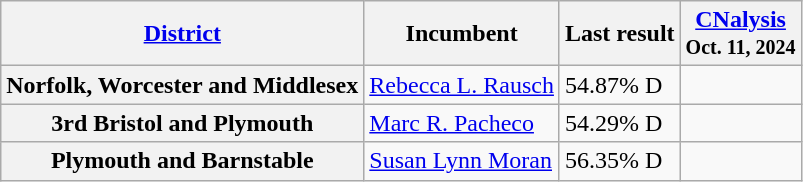<table class="wikitable sortable">
<tr>
<th><a href='#'>District</a></th>
<th>Incumbent</th>
<th>Last result</th>
<th><a href='#'>CNalysis</a><br><small>Oct. 11, 2024</small></th>
</tr>
<tr>
<th>Norfolk, Worcester and Middlesex</th>
<td><a href='#'>Rebecca L. Rausch</a></td>
<td>54.87% D</td>
<td></td>
</tr>
<tr>
<th>3rd Bristol and Plymouth</th>
<td><a href='#'>Marc R. Pacheco</a></td>
<td>54.29% D</td>
<td></td>
</tr>
<tr>
<th>Plymouth and Barnstable</th>
<td><a href='#'>Susan Lynn Moran</a></td>
<td>56.35% D</td>
<td></td>
</tr>
</table>
